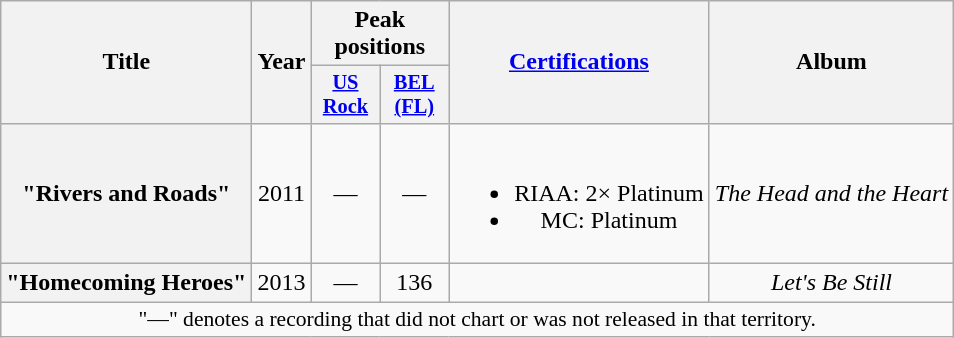<table class="wikitable plainrowheaders" style="text-align:center;">
<tr>
<th scope="col" rowspan="2">Title</th>
<th scope="col" rowspan="2">Year</th>
<th scope="col" colspan="2">Peak positions</th>
<th scope="col" rowspan="2"><a href='#'>Certifications</a></th>
<th scope="col" rowspan="2">Album</th>
</tr>
<tr>
<th scope="col" style="width:2.9em;font-size:85%;"><a href='#'>US<br>Rock</a><br></th>
<th scope="col" style="width:2.9em;font-size:85%;"><a href='#'>BEL<br>(FL)</a><br></th>
</tr>
<tr>
<th scope="row">"Rivers and Roads"</th>
<td>2011</td>
<td>—</td>
<td>—</td>
<td><br><ul><li>RIAA: 2× Platinum</li><li>MC: Platinum</li></ul></td>
<td><em>The Head and the Heart</em></td>
</tr>
<tr>
<th scope="row">"Homecoming Heroes"</th>
<td>2013</td>
<td>—</td>
<td>136</td>
<td></td>
<td><em>Let's Be Still</em></td>
</tr>
<tr>
<td colspan="13" style="font-size:90%">"—" denotes a recording that did not chart or was not released in that territory.</td>
</tr>
</table>
